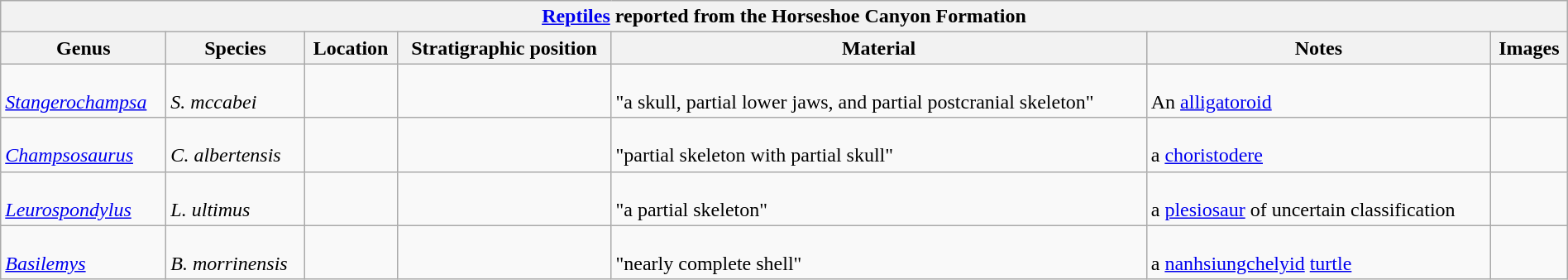<table class="wikitable" align="center" width="100%">
<tr>
<th colspan="7" align="center"><strong><a href='#'>Reptiles</a> reported from the Horseshoe Canyon Formation</strong></th>
</tr>
<tr>
<th>Genus</th>
<th>Species</th>
<th>Location</th>
<th>Stratigraphic position</th>
<th>Material</th>
<th>Notes</th>
<th>Images</th>
</tr>
<tr>
<td><br><em><a href='#'>Stangerochampsa</a></em></td>
<td><br><em>S. mccabei</em></td>
<td></td>
<td></td>
<td><br>"a skull, partial lower jaws, and partial postcranial skeleton"</td>
<td><br>An <a href='#'>alligatoroid</a></td>
<td></td>
</tr>
<tr>
<td><br><em><a href='#'>Champsosaurus</a></em></td>
<td><br><em>C. albertensis</em></td>
<td></td>
<td></td>
<td><br>"partial skeleton with partial skull"</td>
<td><br>a <a href='#'>choristodere</a></td>
<td></td>
</tr>
<tr>
<td><br><em><a href='#'>Leurospondylus</a></em></td>
<td><br><em>L. ultimus</em></td>
<td></td>
<td></td>
<td><br>"a partial skeleton"</td>
<td><br>a <a href='#'>plesiosaur</a> of uncertain classification</td>
<td></td>
</tr>
<tr>
<td><br><em><a href='#'>Basilemys</a></em></td>
<td><br><em>B. morrinensis</em></td>
<td></td>
<td></td>
<td><br>"nearly complete shell"</td>
<td><br>a <a href='#'>nanhsiungchelyid</a> <a href='#'>turtle</a></td>
<td></td>
</tr>
</table>
